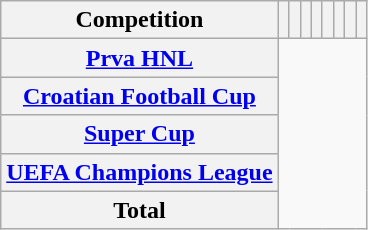<table class="wikitable sortable plainrowheaders" style="text-align:center;">
<tr>
<th scope=col>Competition</th>
<th scope=col></th>
<th scope=col></th>
<th scope=col></th>
<th scope=col></th>
<th scope=col></th>
<th scope=col></th>
<th scope=col></th>
<th scope=col></th>
</tr>
<tr>
<th scope=row align=left><a href='#'>Prva HNL</a><br></th>
</tr>
<tr>
<th scope=row align=left><a href='#'>Croatian Football Cup</a><br></th>
</tr>
<tr>
<th scope=row align=left><a href='#'>Super Cup</a><br></th>
</tr>
<tr>
<th scope=row align=left><a href='#'>UEFA Champions League</a><br></th>
</tr>
<tr>
<th scope=row><strong>Total</strong><br></th>
</tr>
</table>
